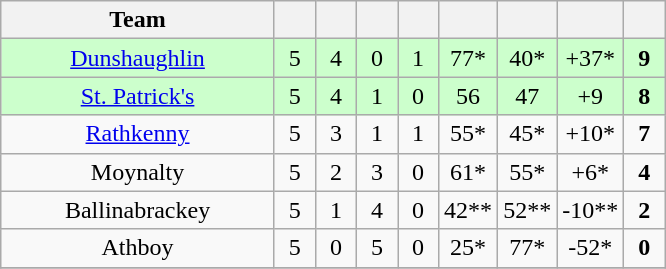<table class="wikitable" style="text-align:center">
<tr>
<th width="175">Team</th>
<th width="20"></th>
<th width="20"></th>
<th width="20"></th>
<th width="20"></th>
<th width="20"></th>
<th width="20"></th>
<th width="20"></th>
<th width="20"></th>
</tr>
<tr style="background:#cfc;">
<td><a href='#'>Dunshaughlin</a></td>
<td>5</td>
<td>4</td>
<td>0</td>
<td>1</td>
<td>77*</td>
<td>40*</td>
<td>+37*</td>
<td><strong>9</strong></td>
</tr>
<tr style="background:#cfc;">
<td><a href='#'>St. Patrick's</a></td>
<td>5</td>
<td>4</td>
<td>1</td>
<td>0</td>
<td>56</td>
<td>47</td>
<td>+9</td>
<td><strong>8</strong></td>
</tr>
<tr>
<td><a href='#'>Rathkenny</a></td>
<td>5</td>
<td>3</td>
<td>1</td>
<td>1</td>
<td>55*</td>
<td>45*</td>
<td>+10*</td>
<td><strong>7</strong></td>
</tr>
<tr>
<td>Moynalty</td>
<td>5</td>
<td>2</td>
<td>3</td>
<td>0</td>
<td>61*</td>
<td>55*</td>
<td>+6*</td>
<td><strong>4</strong></td>
</tr>
<tr>
<td>Ballinabrackey</td>
<td>5</td>
<td>1</td>
<td>4</td>
<td>0</td>
<td>42**</td>
<td>52**</td>
<td>-10**</td>
<td><strong>2</strong></td>
</tr>
<tr>
<td>Athboy</td>
<td>5</td>
<td>0</td>
<td>5</td>
<td>0</td>
<td>25*</td>
<td>77*</td>
<td>-52*</td>
<td><strong>0</strong></td>
</tr>
<tr>
</tr>
</table>
